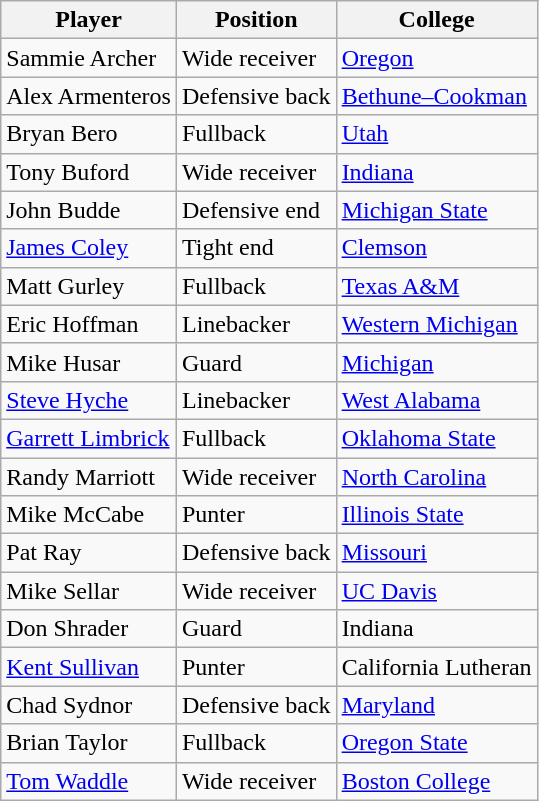<table class="wikitable">
<tr>
<th>Player</th>
<th>Position</th>
<th>College</th>
</tr>
<tr>
<td>Sammie Archer</td>
<td>Wide receiver</td>
<td><a href='#'>Oregon</a></td>
</tr>
<tr>
<td>Alex Armenteros</td>
<td>Defensive back</td>
<td><a href='#'>Bethune–Cookman</a></td>
</tr>
<tr>
<td>Bryan Bero</td>
<td>Fullback</td>
<td><a href='#'>Utah</a></td>
</tr>
<tr>
<td>Tony Buford</td>
<td>Wide receiver</td>
<td><a href='#'>Indiana</a></td>
</tr>
<tr>
<td>John Budde</td>
<td>Defensive end</td>
<td><a href='#'>Michigan State</a></td>
</tr>
<tr>
<td><a href='#'>James Coley</a></td>
<td>Tight end</td>
<td><a href='#'>Clemson</a></td>
</tr>
<tr>
<td>Matt Gurley</td>
<td>Fullback</td>
<td><a href='#'>Texas A&M</a></td>
</tr>
<tr>
<td>Eric Hoffman</td>
<td>Linebacker</td>
<td><a href='#'>Western Michigan</a></td>
</tr>
<tr>
<td>Mike Husar</td>
<td>Guard</td>
<td><a href='#'>Michigan</a></td>
</tr>
<tr>
<td><a href='#'>Steve Hyche</a></td>
<td>Linebacker</td>
<td><a href='#'>West Alabama</a></td>
</tr>
<tr>
<td><a href='#'>Garrett Limbrick</a></td>
<td>Fullback</td>
<td><a href='#'>Oklahoma State</a></td>
</tr>
<tr>
<td>Randy Marriott</td>
<td>Wide receiver</td>
<td><a href='#'>North Carolina</a></td>
</tr>
<tr>
<td>Mike McCabe</td>
<td>Punter</td>
<td><a href='#'>Illinois State</a></td>
</tr>
<tr>
<td>Pat Ray</td>
<td>Defensive back</td>
<td><a href='#'>Missouri</a></td>
</tr>
<tr>
<td>Mike Sellar</td>
<td>Wide receiver</td>
<td><a href='#'>UC Davis</a></td>
</tr>
<tr>
<td>Don Shrader</td>
<td>Guard</td>
<td>Indiana</td>
</tr>
<tr>
<td><a href='#'>Kent Sullivan</a></td>
<td>Punter</td>
<td>California Lutheran</td>
</tr>
<tr>
<td>Chad Sydnor</td>
<td>Defensive back</td>
<td><a href='#'>Maryland</a></td>
</tr>
<tr>
<td>Brian Taylor</td>
<td>Fullback</td>
<td><a href='#'>Oregon State</a></td>
</tr>
<tr>
<td><a href='#'>Tom Waddle</a></td>
<td>Wide receiver</td>
<td><a href='#'>Boston College</a></td>
</tr>
</table>
